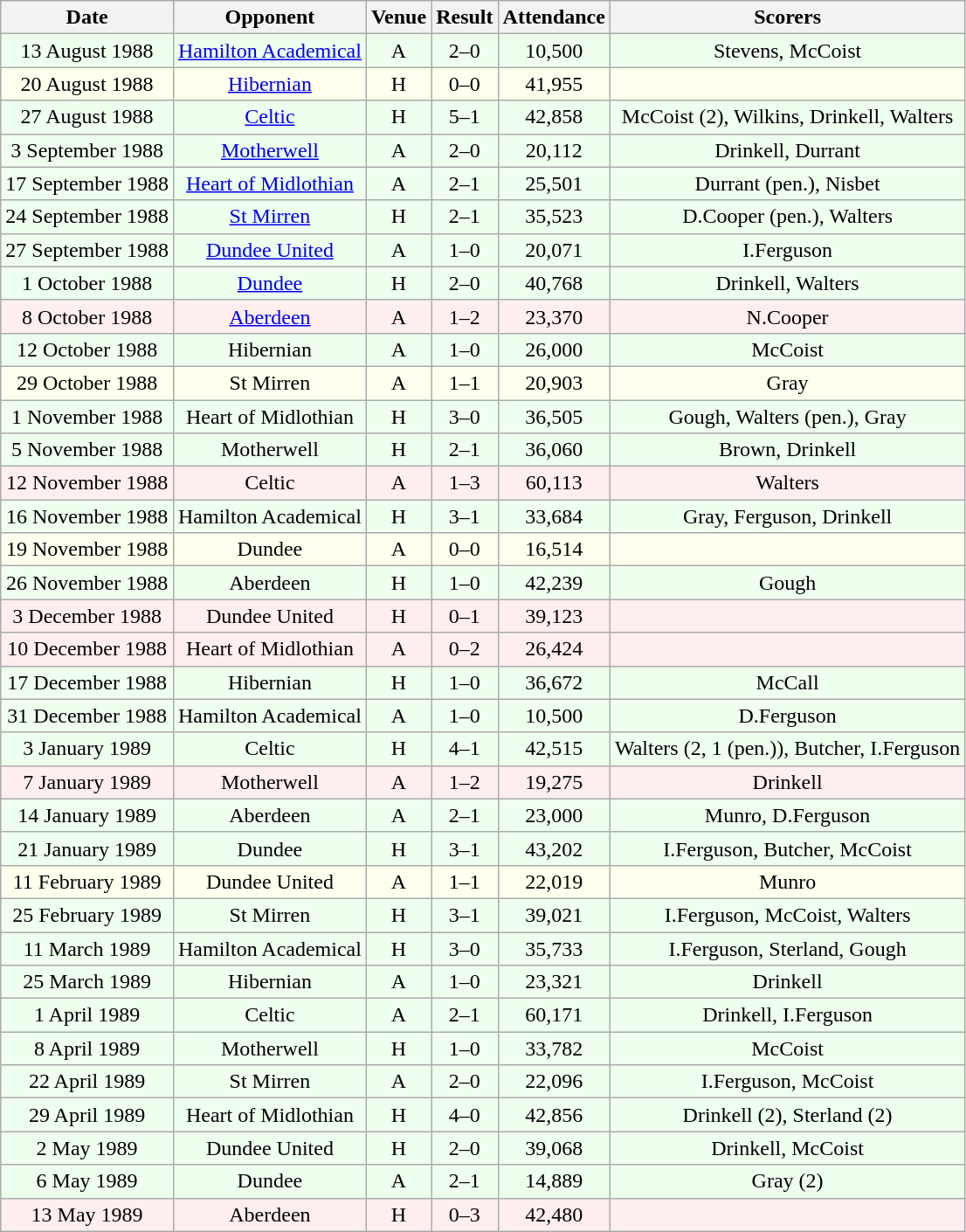<table class="wikitable sortable" style="font-size:100%; text-align:center">
<tr>
<th>Date</th>
<th>Opponent</th>
<th>Venue</th>
<th>Result</th>
<th>Attendance</th>
<th>Scorers</th>
</tr>
<tr bgcolor = "#EEFFEE">
<td>13 August 1988</td>
<td><a href='#'>Hamilton Academical</a></td>
<td>A</td>
<td>2–0</td>
<td>10,500</td>
<td>Stevens, McCoist</td>
</tr>
<tr bgcolor = "#FFFFEE">
<td>20 August 1988</td>
<td><a href='#'>Hibernian</a></td>
<td>H</td>
<td>0–0</td>
<td>41,955</td>
<td></td>
</tr>
<tr bgcolor = "#EEFFEE">
<td>27 August 1988</td>
<td><a href='#'>Celtic</a></td>
<td>H</td>
<td>5–1</td>
<td>42,858</td>
<td>McCoist (2), Wilkins, Drinkell, Walters</td>
</tr>
<tr bgcolor = "#EEFFEE">
<td>3 September 1988</td>
<td><a href='#'>Motherwell</a></td>
<td>A</td>
<td>2–0</td>
<td>20,112</td>
<td>Drinkell, Durrant</td>
</tr>
<tr bgcolor = "#EEFFEE">
<td>17 September 1988</td>
<td><a href='#'>Heart of Midlothian</a></td>
<td>A</td>
<td>2–1</td>
<td>25,501</td>
<td>Durrant (pen.), Nisbet</td>
</tr>
<tr bgcolor = "#EEFFEE">
<td>24 September 1988</td>
<td><a href='#'>St Mirren</a></td>
<td>H</td>
<td>2–1</td>
<td>35,523</td>
<td>D.Cooper (pen.), Walters</td>
</tr>
<tr bgcolor = "#EEFFEE">
<td>27 September 1988</td>
<td><a href='#'>Dundee United</a></td>
<td>A</td>
<td>1–0</td>
<td>20,071</td>
<td>I.Ferguson</td>
</tr>
<tr bgcolor = "#EEFFEE">
<td>1 October 1988</td>
<td><a href='#'>Dundee</a></td>
<td>H</td>
<td>2–0</td>
<td>40,768</td>
<td>Drinkell, Walters</td>
</tr>
<tr bgcolor = "#FFEEEE">
<td>8 October 1988</td>
<td><a href='#'>Aberdeen</a></td>
<td>A</td>
<td>1–2</td>
<td>23,370</td>
<td>N.Cooper</td>
</tr>
<tr bgcolor = "#EEFFEE">
<td>12 October 1988</td>
<td>Hibernian</td>
<td>A</td>
<td>1–0</td>
<td>26,000</td>
<td>McCoist</td>
</tr>
<tr bgcolor = "#FFFFEE">
<td>29 October 1988</td>
<td>St Mirren</td>
<td>A</td>
<td>1–1</td>
<td>20,903</td>
<td>Gray</td>
</tr>
<tr bgcolor = "#EEFFEE">
<td>1 November 1988</td>
<td>Heart of Midlothian</td>
<td>H</td>
<td>3–0</td>
<td>36,505</td>
<td>Gough, Walters (pen.), Gray</td>
</tr>
<tr bgcolor = "#EEFFEE">
<td>5 November 1988</td>
<td>Motherwell</td>
<td>H</td>
<td>2–1</td>
<td>36,060</td>
<td>Brown, Drinkell</td>
</tr>
<tr bgcolor = "#FFEEEE">
<td>12 November 1988</td>
<td>Celtic</td>
<td>A</td>
<td>1–3</td>
<td>60,113</td>
<td>Walters</td>
</tr>
<tr bgcolor = "#EEFFEE">
<td>16 November 1988</td>
<td>Hamilton Academical</td>
<td>H</td>
<td>3–1</td>
<td>33,684</td>
<td>Gray, Ferguson, Drinkell</td>
</tr>
<tr bgcolor = "#FFFFEE">
<td>19 November 1988</td>
<td>Dundee</td>
<td>A</td>
<td>0–0</td>
<td>16,514</td>
<td></td>
</tr>
<tr bgcolor = "#EEFFEE">
<td>26 November 1988</td>
<td>Aberdeen</td>
<td>H</td>
<td>1–0</td>
<td>42,239</td>
<td>Gough</td>
</tr>
<tr bgcolor = "#FFEEEE">
<td>3 December 1988</td>
<td>Dundee United</td>
<td>H</td>
<td>0–1</td>
<td>39,123</td>
<td></td>
</tr>
<tr bgcolor = "#FFEEEE">
<td>10 December 1988</td>
<td>Heart of Midlothian</td>
<td>A</td>
<td>0–2</td>
<td>26,424</td>
<td></td>
</tr>
<tr bgcolor = "#EEFFEE">
<td>17 December 1988</td>
<td>Hibernian</td>
<td>H</td>
<td>1–0</td>
<td>36,672</td>
<td>McCall</td>
</tr>
<tr bgcolor = "#EEFFEE">
<td>31 December 1988</td>
<td>Hamilton Academical</td>
<td>A</td>
<td>1–0</td>
<td>10,500</td>
<td>D.Ferguson</td>
</tr>
<tr bgcolor = "#EEFFEE">
<td>3 January 1989</td>
<td>Celtic</td>
<td>H</td>
<td>4–1</td>
<td>42,515</td>
<td>Walters (2, 1 (pen.)), Butcher, I.Ferguson</td>
</tr>
<tr bgcolor = "#FFEEEE">
<td>7 January 1989</td>
<td>Motherwell</td>
<td>A</td>
<td>1–2</td>
<td>19,275</td>
<td>Drinkell</td>
</tr>
<tr bgcolor = "#EEFFEE">
<td>14 January 1989</td>
<td>Aberdeen</td>
<td>A</td>
<td>2–1</td>
<td>23,000</td>
<td>Munro, D.Ferguson</td>
</tr>
<tr bgcolor = "#EEFFEE">
<td>21 January 1989</td>
<td>Dundee</td>
<td>H</td>
<td>3–1</td>
<td>43,202</td>
<td>I.Ferguson, Butcher, McCoist</td>
</tr>
<tr bgcolor = "#FFFFEE">
<td>11 February 1989</td>
<td>Dundee United</td>
<td>A</td>
<td>1–1</td>
<td>22,019</td>
<td>Munro</td>
</tr>
<tr bgcolor = "#EEFFEE">
<td>25 February 1989</td>
<td>St Mirren</td>
<td>H</td>
<td>3–1</td>
<td>39,021</td>
<td>I.Ferguson, McCoist, Walters</td>
</tr>
<tr bgcolor = "#EEFFEE">
<td>11 March 1989</td>
<td>Hamilton Academical</td>
<td>H</td>
<td>3–0</td>
<td>35,733</td>
<td>I.Ferguson, Sterland, Gough</td>
</tr>
<tr bgcolor = "#EEFFEE">
<td>25 March 1989</td>
<td>Hibernian</td>
<td>A</td>
<td>1–0</td>
<td>23,321</td>
<td>Drinkell</td>
</tr>
<tr bgcolor = "#EEFFEE">
<td>1 April 1989</td>
<td>Celtic</td>
<td>A</td>
<td>2–1</td>
<td>60,171</td>
<td>Drinkell, I.Ferguson</td>
</tr>
<tr bgcolor = "#EEFFEE">
<td>8 April 1989</td>
<td>Motherwell</td>
<td>H</td>
<td>1–0</td>
<td>33,782</td>
<td>McCoist</td>
</tr>
<tr bgcolor = "#EEFFEE">
<td>22 April 1989</td>
<td>St Mirren</td>
<td>A</td>
<td>2–0</td>
<td>22,096</td>
<td>I.Ferguson, McCoist</td>
</tr>
<tr bgcolor = "#EEFFEE">
<td>29 April 1989</td>
<td>Heart of Midlothian</td>
<td>H</td>
<td>4–0</td>
<td>42,856</td>
<td>Drinkell (2), Sterland (2)</td>
</tr>
<tr bgcolor = "#EEFFEE">
<td>2 May 1989</td>
<td>Dundee United</td>
<td>H</td>
<td>2–0</td>
<td>39,068</td>
<td>Drinkell, McCoist</td>
</tr>
<tr bgcolor = "#EEFFEE">
<td>6 May 1989</td>
<td>Dundee</td>
<td>A</td>
<td>2–1</td>
<td>14,889</td>
<td>Gray (2)</td>
</tr>
<tr bgcolor = "#FFEEEE">
<td>13 May 1989</td>
<td>Aberdeen</td>
<td>H</td>
<td>0–3</td>
<td>42,480</td>
<td></td>
</tr>
</table>
